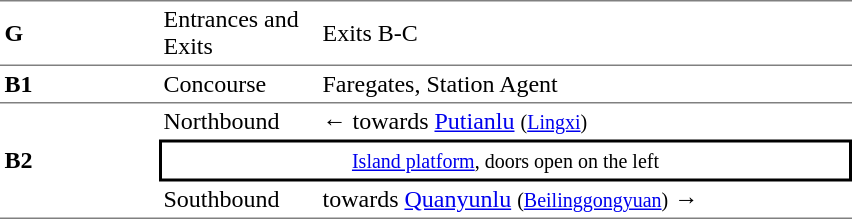<table cellspacing=0 cellpadding=3>
<tr>
<td style="border-top:solid 1px gray;border-bottom:solid 1px gray;" width=100><strong>G</strong></td>
<td style="border-top:solid 1px gray;border-bottom:solid 1px gray;" width=100>Entrances and Exits</td>
<td style="border-top:solid 1px gray;border-bottom:solid 1px gray;" width=350>Exits B-C</td>
</tr>
<tr>
<td style="border-bottom:solid 1px gray;"><strong>B1</strong></td>
<td style="border-bottom:solid 1px gray;">Concourse</td>
<td style="border-bottom:solid 1px gray;">Faregates, Station Agent</td>
</tr>
<tr>
<td style="border-bottom:solid 1px gray;" rowspan=3><strong>B2</strong></td>
<td>Northbound</td>
<td>←  towards <a href='#'>Putianlu</a> <small>(<a href='#'>Lingxi</a>)</small></td>
</tr>
<tr>
<td style="border-right:solid 2px black;border-left:solid 2px black;border-top:solid 2px black;border-bottom:solid 2px black;text-align:center;" colspan=2><small><a href='#'>Island platform</a>, doors open on the left</small></td>
</tr>
<tr>
<td style="border-bottom:solid 1px gray;">Southbound</td>
<td style="border-bottom:solid 1px gray;">  towards <a href='#'>Quanyunlu</a> <small>(<a href='#'>Beilinggongyuan</a>)</small> →</td>
</tr>
</table>
